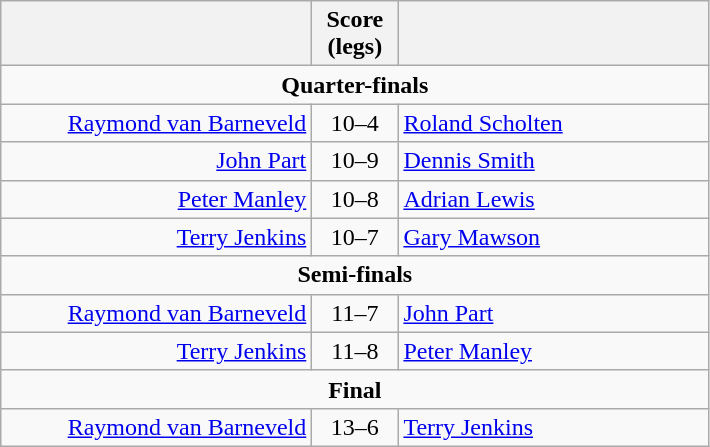<table class=wikitable style="text-align:center">
<tr>
<th width=200></th>
<th width=50>Score (legs)</th>
<th width=200></th>
</tr>
<tr align=center>
<td colspan="3"><strong>Quarter-finals</strong></td>
</tr>
<tr align=left>
<td align=right><a href='#'>Raymond van Barneveld</a> </td>
<td align=center>10–4</td>
<td> <a href='#'>Roland Scholten</a></td>
</tr>
<tr align=left>
<td align=right><a href='#'>John Part</a> </td>
<td align=center>10–9</td>
<td> <a href='#'>Dennis Smith</a></td>
</tr>
<tr align=left>
<td align=right><a href='#'>Peter Manley</a> </td>
<td align=center>10–8</td>
<td> <a href='#'>Adrian Lewis</a></td>
</tr>
<tr align=left>
<td align=right><a href='#'>Terry Jenkins</a> </td>
<td align=center>10–7</td>
<td> <a href='#'>Gary Mawson</a></td>
</tr>
<tr align=center>
<td colspan="3"><strong>Semi-finals</strong></td>
</tr>
<tr align=left>
<td align=right><a href='#'>Raymond van Barneveld</a> </td>
<td align=center>11–7</td>
<td> <a href='#'>John Part</a></td>
</tr>
<tr align=left>
<td align=right><a href='#'>Terry Jenkins</a> </td>
<td align=center>11–8</td>
<td> <a href='#'>Peter Manley</a></td>
</tr>
<tr align=center>
<td colspan="3"><strong>Final</strong></td>
</tr>
<tr align=left>
<td align=right><a href='#'>Raymond van Barneveld</a> </td>
<td align=center>13–6</td>
<td> <a href='#'>Terry Jenkins</a></td>
</tr>
</table>
